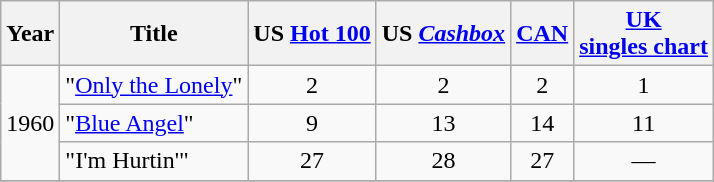<table class="wikitable">
<tr>
<th>Year</th>
<th>Title</th>
<th>US <a href='#'>Hot 100</a></th>
<th>US <em><a href='#'>Cashbox</a></em><em></th>
<th><a href='#'>CAN</a></th>
<th><a href='#'>UK<br>singles chart</a></th>
</tr>
<tr>
<td rowspan="3">1960</td>
<td>"<a href='#'>Only the Lonely</a>"</td>
<td align="center">2</td>
<td align="center">2</td>
<td align="center">2</td>
<td align="center">1</td>
</tr>
<tr>
<td>"<a href='#'>Blue Angel</a>"</td>
<td align="center">9</td>
<td align="center">13</td>
<td align="center">14</td>
<td align="center">11</td>
</tr>
<tr>
<td>"I'm Hurtin'"</td>
<td align="center">27</td>
<td align="center">28</td>
<td align="center">27</td>
<td align="center">—</td>
</tr>
<tr>
</tr>
</table>
